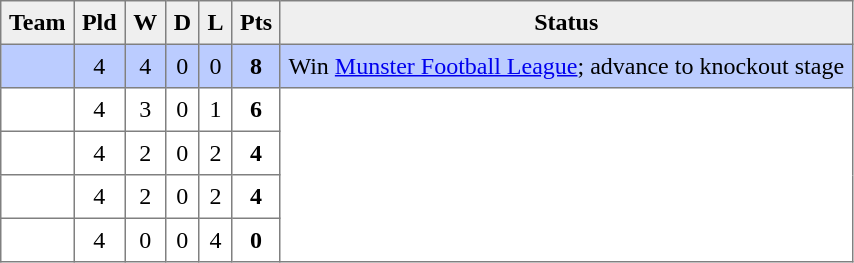<table style=border-collapse:collapse border=1 cellspacing=0 cellpadding=5>
<tr align=center bgcolor=#efefef>
<th>Team</th>
<th>Pld</th>
<th>W</th>
<th>D</th>
<th>L</th>
<th>Pts</th>
<th>Status</th>
</tr>
<tr align=center style="background:#bbccff;">
<td style="text-align:left;"> </td>
<td>4</td>
<td>4</td>
<td>0</td>
<td>0</td>
<td><strong>8</strong></td>
<td rowspan=1>Win <a href='#'>Munster Football League</a>; advance to knockout stage</td>
</tr>
<tr align=center style="background:#FFFFFF;">
<td style="text-align:left;"> </td>
<td>4</td>
<td>3</td>
<td>0</td>
<td>1</td>
<td><strong>6</strong></td>
<td rowspan=4></td>
</tr>
<tr align=center style="background:#FFFFFF;">
<td style="text-align:left;"> </td>
<td>4</td>
<td>2</td>
<td>0</td>
<td>2</td>
<td><strong>4</strong></td>
</tr>
<tr align=center style="background:#FFFFFF;">
<td style="text-align:left;"> </td>
<td>4</td>
<td>2</td>
<td>0</td>
<td>2</td>
<td><strong>4</strong></td>
</tr>
<tr align=center style="background:#FFFFFF;">
<td style="text-align:left;"> </td>
<td>4</td>
<td>0</td>
<td>0</td>
<td>4</td>
<td><strong>0</strong></td>
</tr>
</table>
